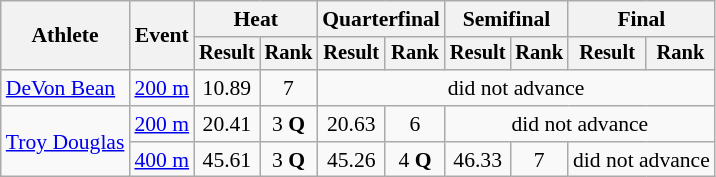<table class="wikitable" style="font-size:90%">
<tr>
<th rowspan="2">Athlete</th>
<th rowspan="2">Event</th>
<th colspan="2">Heat</th>
<th colspan="2">Quarterfinal</th>
<th colspan="2">Semifinal</th>
<th colspan="2">Final</th>
</tr>
<tr style="font-size:95%">
<th>Result</th>
<th>Rank</th>
<th>Result</th>
<th>Rank</th>
<th>Result</th>
<th>Rank</th>
<th>Result</th>
<th>Rank</th>
</tr>
<tr align=center>
<td align=left><a href='#'>DeVon Bean</a></td>
<td align=left><a href='#'>200 m</a></td>
<td>10.89</td>
<td>7</td>
<td colspan=6>did not advance</td>
</tr>
<tr align=center>
<td align=left rowspan=2><a href='#'>Troy Douglas</a></td>
<td align=left><a href='#'>200 m</a></td>
<td>20.41</td>
<td>3 <strong>Q</strong></td>
<td>20.63</td>
<td>6</td>
<td colspan=4>did not advance</td>
</tr>
<tr align=center>
<td align=left><a href='#'>400 m</a></td>
<td>45.61</td>
<td>3 <strong>Q</strong></td>
<td>45.26</td>
<td>4 <strong>Q</strong></td>
<td>46.33</td>
<td>7</td>
<td colspan=4>did not advance</td>
</tr>
</table>
